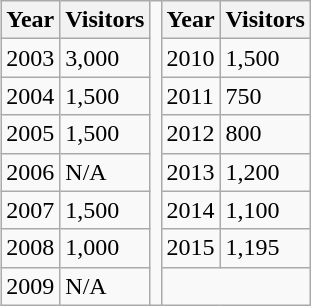<table class="wikitable" style="float:right">
<tr>
<th>Year</th>
<th>Visitors</th>
<th rowspan="8" style="background:transparent"></th>
<th>Year</th>
<th>Visitors</th>
</tr>
<tr>
<td>2003</td>
<td>3,000</td>
<td>2010</td>
<td>1,500</td>
</tr>
<tr>
<td>2004</td>
<td>1,500</td>
<td>2011</td>
<td>750</td>
</tr>
<tr>
<td>2005</td>
<td>1,500</td>
<td>2012</td>
<td>800</td>
</tr>
<tr>
<td>2006</td>
<td>N/A</td>
<td>2013</td>
<td>1,200</td>
</tr>
<tr>
<td>2007</td>
<td>1,500</td>
<td>2014</td>
<td>1,100</td>
</tr>
<tr>
<td>2008</td>
<td>1,000</td>
<td>2015</td>
<td>1,195</td>
</tr>
<tr>
<td>2009</td>
<td>N/A</td>
</tr>
</table>
